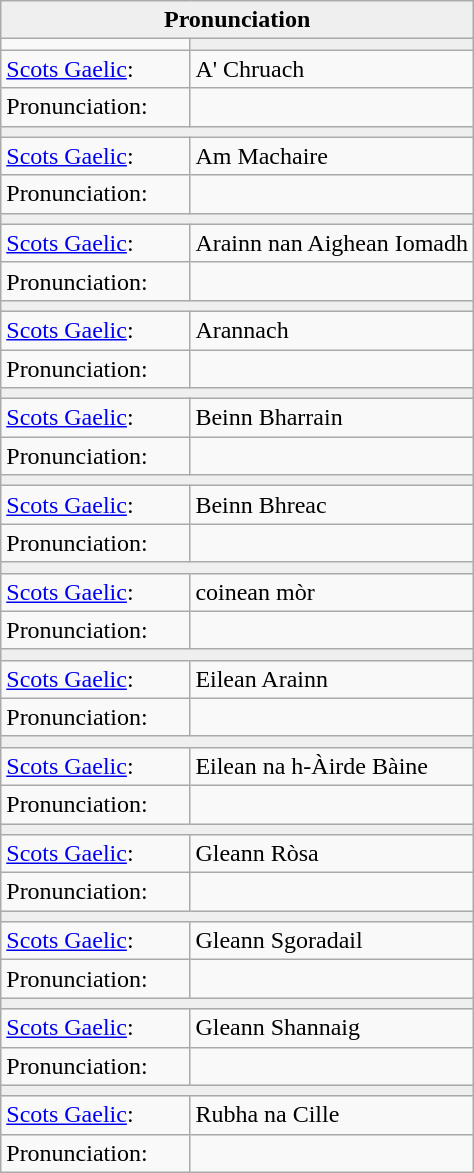<table class="wikitable collapsible collapsed">
<tr>
<th colspan="2" style="background:#efefef;">Pronunciation</th>
</tr>
<tr style="vertical-align: top;">
<td style="width: 40%;"></td>
<th colspan="2" style="background:#efefef;"></th>
</tr>
<tr>
<td><a href='#'>Scots Gaelic</a>:</td>
<td>A' Chruach</td>
</tr>
<tr>
<td>Pronunciation:</td>
<td></td>
</tr>
<tr>
<th colspan="2" style="background:#efefef;"></th>
</tr>
<tr>
<td><a href='#'>Scots Gaelic</a>:</td>
<td>Am Machaire</td>
</tr>
<tr>
<td>Pronunciation:</td>
<td></td>
</tr>
<tr>
<th colspan="2" style="background:#efefef;"></th>
</tr>
<tr>
<td><a href='#'>Scots Gaelic</a>:</td>
<td>Arainn nan Aighean Iomadh</td>
</tr>
<tr>
<td>Pronunciation:</td>
<td></td>
</tr>
<tr>
<th colspan="2" style="background:#efefef;"></th>
</tr>
<tr>
<td><a href='#'>Scots Gaelic</a>:</td>
<td>Arannach</td>
</tr>
<tr>
<td>Pronunciation:</td>
<td></td>
</tr>
<tr>
<th colspan="2" style="background:#efefef;"></th>
</tr>
<tr>
<td><a href='#'>Scots Gaelic</a>:</td>
<td>Beinn Bharrain</td>
</tr>
<tr>
<td>Pronunciation:</td>
<td></td>
</tr>
<tr>
<th colspan="2" style="background:#efefef;"></th>
</tr>
<tr>
<td><a href='#'>Scots Gaelic</a>:</td>
<td>Beinn Bhreac</td>
</tr>
<tr>
<td>Pronunciation:</td>
<td></td>
</tr>
<tr>
<th colspan="2" style="background:#efefef;"></th>
</tr>
<tr>
<td><a href='#'>Scots Gaelic</a>:</td>
<td>coinean mòr</td>
</tr>
<tr>
<td>Pronunciation:</td>
<td></td>
</tr>
<tr>
<th colspan="2" style="background:#efefef;"></th>
</tr>
<tr>
<td><a href='#'>Scots Gaelic</a>:</td>
<td>Eilean Arainn</td>
</tr>
<tr>
<td>Pronunciation:</td>
<td></td>
</tr>
<tr>
<th colspan="2" style="background:#efefef;"></th>
</tr>
<tr>
<td><a href='#'>Scots Gaelic</a>:</td>
<td>Eilean na h-Àirde Bàine</td>
</tr>
<tr>
<td>Pronunciation:</td>
<td></td>
</tr>
<tr>
<th colspan="2" style="background:#efefef;"></th>
</tr>
<tr>
<td><a href='#'>Scots Gaelic</a>:</td>
<td>Gleann Ròsa</td>
</tr>
<tr>
<td>Pronunciation:</td>
<td></td>
</tr>
<tr>
<th colspan="2" style="background:#efefef;"></th>
</tr>
<tr>
<td><a href='#'>Scots Gaelic</a>:</td>
<td>Gleann Sgoradail</td>
</tr>
<tr>
<td>Pronunciation:</td>
<td></td>
</tr>
<tr>
<th colspan="2" style="background:#efefef;"></th>
</tr>
<tr>
<td><a href='#'>Scots Gaelic</a>:</td>
<td>Gleann Shannaig</td>
</tr>
<tr>
<td>Pronunciation:</td>
<td></td>
</tr>
<tr>
<th colspan="2" style="background:#efefef;"></th>
</tr>
<tr>
<td><a href='#'>Scots Gaelic</a>:</td>
<td>Rubha na Cille</td>
</tr>
<tr>
<td>Pronunciation:</td>
<td></td>
</tr>
</table>
